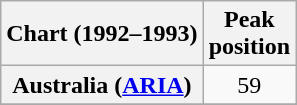<table class="wikitable sortable plainrowheaders" style="text-align:center">
<tr>
<th>Chart (1992–1993)</th>
<th>Peak<br>position</th>
</tr>
<tr>
<th scope="row">Australia (<a href='#'>ARIA</a>)</th>
<td>59</td>
</tr>
<tr>
</tr>
<tr>
</tr>
<tr>
</tr>
<tr>
</tr>
<tr>
</tr>
<tr>
</tr>
</table>
